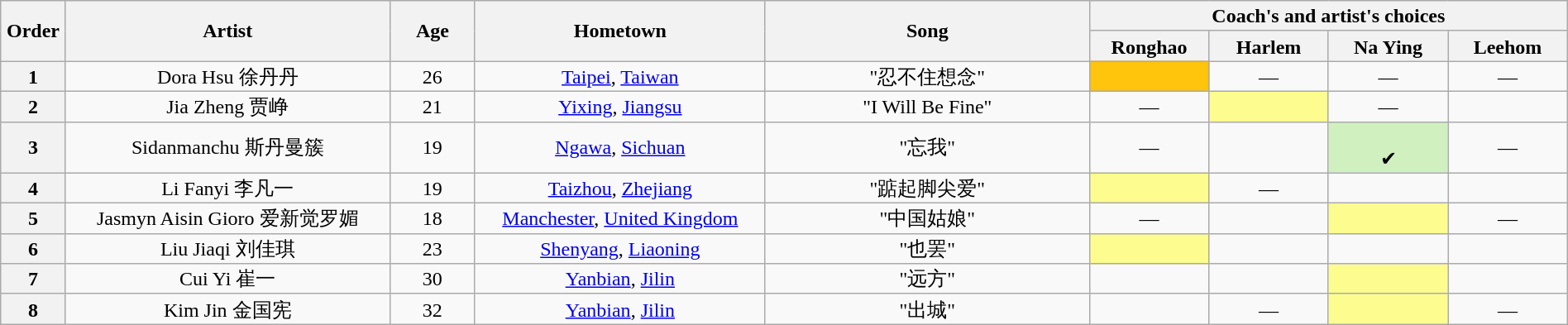<table class="wikitable" style="text-align:center; line-height:17px; width:100%;">
<tr>
<th scope="col" rowspan="2" style="width:02%;">Order</th>
<th scope="col" rowspan="2" style="width:19%;">Artist</th>
<th scope="col" rowspan="2" style="width:05%;">Age</th>
<th scope="col" rowspan="2" style="width:17%;">Hometown</th>
<th scope="col" rowspan="2" style="width:19%;">Song</th>
<th scope="col" colspan="4" style="width:28%;">Coach's and artist's choices</th>
</tr>
<tr>
<th style="width:07%;">Ronghao</th>
<th style="width:07%;">Harlem</th>
<th style="width:07%;">Na Ying</th>
<th style="width:07%;">Leehom</th>
</tr>
<tr>
<th>1</th>
<td>Dora Hsu 徐丹丹</td>
<td>26</td>
<td><a href='#'>Taipei</a>, <a href='#'>Taiwan</a></td>
<td>"忍不住想念"</td>
<td style="background:#FFC40C;"> <strong></strong></td>
<td>—</td>
<td>—</td>
<td>—</td>
</tr>
<tr>
<th>2</th>
<td>Jia Zheng 贾峥</td>
<td>21</td>
<td><a href='#'>Yixing</a>, <a href='#'>Jiangsu</a></td>
<td>"I Will Be Fine"</td>
<td>—</td>
<td style="background:#fdfc8f;"> <strong></strong></td>
<td>—</td>
<td><strong></strong></td>
</tr>
<tr>
<th>3</th>
<td>Sidanmanchu 斯丹曼簇</td>
<td>19</td>
<td><a href='#'>Ngawa</a>, <a href='#'>Sichuan</a></td>
<td>"忘我"</td>
<td> —</td>
<td><strong></strong></td>
<td style="background:#d0f0c0;"><strong></strong> <br> ✔</td>
<td>—</td>
</tr>
<tr>
<th>4</th>
<td>Li Fanyi 李凡一</td>
<td>19</td>
<td><a href='#'>Taizhou</a>, <a href='#'>Zhejiang</a></td>
<td>"踮起脚尖爱"</td>
<td style="background:#fdfc8f;"><strong></strong></td>
<td>—</td>
<td><strong></strong></td>
<td> <strong></strong></td>
</tr>
<tr>
<th>5</th>
<td>Jasmyn Aisin Gioro 爱新觉罗媚</td>
<td>18</td>
<td><a href='#'>Manchester</a>, <a href='#'>United Kingdom</a></td>
<td>"中国姑娘"</td>
<td>—</td>
<td><strong></strong></td>
<td style="background:#fdfc8f;"> <strong></strong></td>
<td> —</td>
</tr>
<tr>
<th>6</th>
<td>Liu Jiaqi 刘佳琪</td>
<td>23</td>
<td><a href='#'>Shenyang</a>, <a href='#'>Liaoning</a></td>
<td>"也罢"</td>
<td style="background:#fdfc8f;"><strong></strong></td>
<td><strong></strong></td>
<td><strong></strong></td>
<td><strong></strong></td>
</tr>
<tr>
<th>7</th>
<td>Cui Yi 崔一</td>
<td>30</td>
<td><a href='#'>Yanbian</a>, <a href='#'>Jilin</a></td>
<td>"远方"</td>
<td><strong></strong> </td>
<td> <strong></strong> </td>
<td style="background:#fdfc8f;"> <strong></strong> </td>
<td><strong></strong></td>
</tr>
<tr>
<th>8</th>
<td>Kim Jin 金国宪</td>
<td>32</td>
<td><a href='#'>Yanbian</a>, <a href='#'>Jilin</a></td>
<td>"出城"</td>
<td><strong></strong></td>
<td>—</td>
<td style="background:#fdfc8f;"> <strong></strong></td>
<td>—</td>
</tr>
</table>
